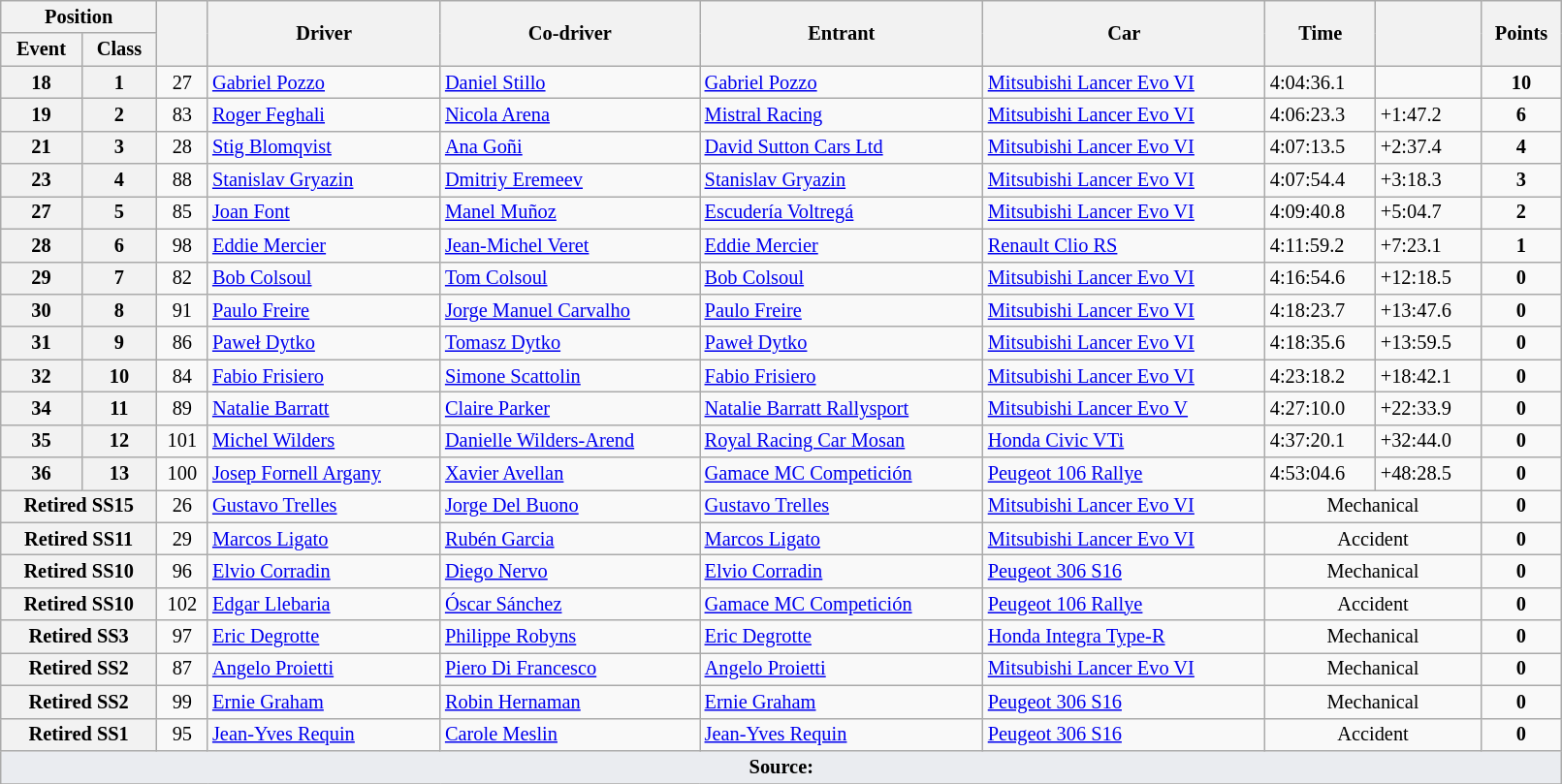<table class="wikitable" width=85% style="font-size: 85%;">
<tr>
<th colspan="2">Position</th>
<th rowspan="2"></th>
<th rowspan="2">Driver</th>
<th rowspan="2">Co-driver</th>
<th rowspan="2">Entrant</th>
<th rowspan="2">Car</th>
<th rowspan="2">Time</th>
<th rowspan="2"></th>
<th rowspan="2">Points</th>
</tr>
<tr>
<th>Event</th>
<th>Class</th>
</tr>
<tr>
<th>18</th>
<th>1</th>
<td align="center">27</td>
<td> <a href='#'>Gabriel Pozzo</a></td>
<td> <a href='#'>Daniel Stillo</a></td>
<td> <a href='#'>Gabriel Pozzo</a></td>
<td><a href='#'>Mitsubishi Lancer Evo VI</a></td>
<td>4:04:36.1</td>
<td></td>
<td align="center"><strong>10</strong></td>
</tr>
<tr>
<th>19</th>
<th>2</th>
<td align="center">83</td>
<td> <a href='#'>Roger Feghali</a></td>
<td> <a href='#'>Nicola Arena</a></td>
<td> <a href='#'>Mistral Racing</a></td>
<td><a href='#'>Mitsubishi Lancer Evo VI</a></td>
<td>4:06:23.3</td>
<td>+1:47.2</td>
<td align="center"><strong>6</strong></td>
</tr>
<tr>
<th>21</th>
<th>3</th>
<td align="center">28</td>
<td> <a href='#'>Stig Blomqvist</a></td>
<td> <a href='#'>Ana Goñi</a></td>
<td> <a href='#'>David Sutton Cars Ltd</a></td>
<td><a href='#'>Mitsubishi Lancer Evo VI</a></td>
<td>4:07:13.5</td>
<td>+2:37.4</td>
<td align="center"><strong>4</strong></td>
</tr>
<tr>
<th>23</th>
<th>4</th>
<td align="center">88</td>
<td> <a href='#'>Stanislav Gryazin</a></td>
<td> <a href='#'>Dmitriy Eremeev</a></td>
<td> <a href='#'>Stanislav Gryazin</a></td>
<td><a href='#'>Mitsubishi Lancer Evo VI</a></td>
<td>4:07:54.4</td>
<td>+3:18.3</td>
<td align="center"><strong>3</strong></td>
</tr>
<tr>
<th>27</th>
<th>5</th>
<td align="center">85</td>
<td> <a href='#'>Joan Font</a></td>
<td> <a href='#'>Manel Muñoz</a></td>
<td> <a href='#'>Escudería Voltregá</a></td>
<td><a href='#'>Mitsubishi Lancer Evo VI</a></td>
<td>4:09:40.8</td>
<td>+5:04.7</td>
<td align="center"><strong>2</strong></td>
</tr>
<tr>
<th>28</th>
<th>6</th>
<td align="center">98</td>
<td> <a href='#'>Eddie Mercier</a></td>
<td> <a href='#'>Jean-Michel Veret</a></td>
<td> <a href='#'>Eddie Mercier</a></td>
<td><a href='#'>Renault Clio RS</a></td>
<td>4:11:59.2</td>
<td>+7:23.1</td>
<td align="center"><strong>1</strong></td>
</tr>
<tr>
<th>29</th>
<th>7</th>
<td align="center">82</td>
<td> <a href='#'>Bob Colsoul</a></td>
<td> <a href='#'>Tom Colsoul</a></td>
<td> <a href='#'>Bob Colsoul</a></td>
<td><a href='#'>Mitsubishi Lancer Evo VI</a></td>
<td>4:16:54.6</td>
<td>+12:18.5</td>
<td align="center"><strong>0</strong></td>
</tr>
<tr>
<th>30</th>
<th>8</th>
<td align="center">91</td>
<td> <a href='#'>Paulo Freire</a></td>
<td> <a href='#'>Jorge Manuel Carvalho</a></td>
<td> <a href='#'>Paulo Freire</a></td>
<td><a href='#'>Mitsubishi Lancer Evo VI</a></td>
<td>4:18:23.7</td>
<td>+13:47.6</td>
<td align="center"><strong>0</strong></td>
</tr>
<tr>
<th>31</th>
<th>9</th>
<td align="center">86</td>
<td> <a href='#'>Paweł Dytko</a></td>
<td> <a href='#'>Tomasz Dytko</a></td>
<td> <a href='#'>Paweł Dytko</a></td>
<td><a href='#'>Mitsubishi Lancer Evo VI</a></td>
<td>4:18:35.6</td>
<td>+13:59.5</td>
<td align="center"><strong>0</strong></td>
</tr>
<tr>
<th>32</th>
<th>10</th>
<td align="center">84</td>
<td> <a href='#'>Fabio Frisiero</a></td>
<td> <a href='#'>Simone Scattolin</a></td>
<td> <a href='#'>Fabio Frisiero</a></td>
<td><a href='#'>Mitsubishi Lancer Evo VI</a></td>
<td>4:23:18.2</td>
<td>+18:42.1</td>
<td align="center"><strong>0</strong></td>
</tr>
<tr>
<th>34</th>
<th>11</th>
<td align="center">89</td>
<td> <a href='#'>Natalie Barratt</a></td>
<td> <a href='#'>Claire Parker</a></td>
<td> <a href='#'>Natalie Barratt Rallysport</a></td>
<td><a href='#'>Mitsubishi Lancer Evo V</a></td>
<td>4:27:10.0</td>
<td>+22:33.9</td>
<td align="center"><strong>0</strong></td>
</tr>
<tr>
<th>35</th>
<th>12</th>
<td align="center">101</td>
<td> <a href='#'>Michel Wilders</a></td>
<td> <a href='#'>Danielle Wilders-Arend</a></td>
<td> <a href='#'>Royal Racing Car Mosan</a></td>
<td><a href='#'>Honda Civic VTi</a></td>
<td>4:37:20.1</td>
<td>+32:44.0</td>
<td align="center"><strong>0</strong></td>
</tr>
<tr>
<th>36</th>
<th>13</th>
<td align="center">100</td>
<td> <a href='#'>Josep Fornell Argany</a></td>
<td> <a href='#'>Xavier Avellan</a></td>
<td> <a href='#'>Gamace MC Competición</a></td>
<td><a href='#'>Peugeot 106 Rallye</a></td>
<td>4:53:04.6</td>
<td>+48:28.5</td>
<td align="center"><strong>0</strong></td>
</tr>
<tr>
<th colspan="2">Retired SS15</th>
<td align="center">26</td>
<td> <a href='#'>Gustavo Trelles</a></td>
<td> <a href='#'>Jorge Del Buono</a></td>
<td> <a href='#'>Gustavo Trelles</a></td>
<td><a href='#'>Mitsubishi Lancer Evo VI</a></td>
<td align="center" colspan="2">Mechanical</td>
<td align="center"><strong>0</strong></td>
</tr>
<tr>
<th colspan="2">Retired SS11</th>
<td align="center">29</td>
<td> <a href='#'>Marcos Ligato</a></td>
<td> <a href='#'>Rubén Garcia</a></td>
<td> <a href='#'>Marcos Ligato</a></td>
<td><a href='#'>Mitsubishi Lancer Evo VI</a></td>
<td align="center" colspan="2">Accident</td>
<td align="center"><strong>0</strong></td>
</tr>
<tr>
<th colspan="2">Retired SS10</th>
<td align="center">96</td>
<td> <a href='#'>Elvio Corradin</a></td>
<td> <a href='#'>Diego Nervo</a></td>
<td> <a href='#'>Elvio Corradin</a></td>
<td><a href='#'>Peugeot 306 S16</a></td>
<td align="center" colspan="2">Mechanical</td>
<td align="center"><strong>0</strong></td>
</tr>
<tr>
<th colspan="2">Retired SS10</th>
<td align="center">102</td>
<td> <a href='#'>Edgar Llebaria</a></td>
<td> <a href='#'>Óscar Sánchez</a></td>
<td> <a href='#'>Gamace MC Competición</a></td>
<td><a href='#'>Peugeot 106 Rallye</a></td>
<td align="center" colspan="2">Accident</td>
<td align="center"><strong>0</strong></td>
</tr>
<tr>
<th colspan="2">Retired SS3</th>
<td align="center">97</td>
<td> <a href='#'>Eric Degrotte</a></td>
<td> <a href='#'>Philippe Robyns</a></td>
<td> <a href='#'>Eric Degrotte</a></td>
<td><a href='#'>Honda Integra Type-R</a></td>
<td align="center" colspan="2">Mechanical</td>
<td align="center"><strong>0</strong></td>
</tr>
<tr>
<th colspan="2">Retired SS2</th>
<td align="center">87</td>
<td> <a href='#'>Angelo Proietti</a></td>
<td> <a href='#'>Piero Di Francesco</a></td>
<td> <a href='#'>Angelo Proietti</a></td>
<td><a href='#'>Mitsubishi Lancer Evo VI</a></td>
<td align="center" colspan="2">Mechanical</td>
<td align="center"><strong>0</strong></td>
</tr>
<tr>
<th colspan="2">Retired SS2</th>
<td align="center">99</td>
<td> <a href='#'>Ernie Graham</a></td>
<td> <a href='#'>Robin Hernaman</a></td>
<td> <a href='#'>Ernie Graham</a></td>
<td><a href='#'>Peugeot 306 S16</a></td>
<td align="center" colspan="2">Mechanical</td>
<td align="center"><strong>0</strong></td>
</tr>
<tr>
<th colspan="2">Retired SS1</th>
<td align="center">95</td>
<td> <a href='#'>Jean-Yves Requin</a></td>
<td> <a href='#'>Carole Meslin</a></td>
<td> <a href='#'>Jean-Yves Requin</a></td>
<td><a href='#'>Peugeot 306 S16</a></td>
<td align="center" colspan="2">Accident</td>
<td align="center"><strong>0</strong></td>
</tr>
<tr>
<td style="background-color:#EAECF0; text-align:center" colspan="10"><strong>Source:</strong></td>
</tr>
<tr>
</tr>
</table>
